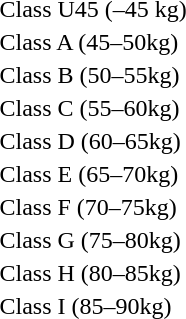<table>
<tr>
<td rowspan=2>Class U45 (–45 kg)</td>
<td rowspan=2></td>
<td rowspan=2></td>
<td></td>
</tr>
<tr>
<td></td>
</tr>
<tr>
<td rowspan=2>Class A (45–50kg)</td>
<td rowspan=2></td>
<td rowspan=2></td>
<td></td>
</tr>
<tr>
<td></td>
</tr>
<tr>
<td rowspan=2>Class B (50–55kg)</td>
<td rowspan=2></td>
<td rowspan=2></td>
<td></td>
</tr>
<tr>
<td></td>
</tr>
<tr>
<td rowspan=2>Class C (55–60kg)</td>
<td rowspan=2></td>
<td rowspan=2></td>
<td></td>
</tr>
<tr>
<td></td>
</tr>
<tr>
<td rowspan=2>Class D (60–65kg)</td>
<td rowspan=2></td>
<td rowspan=2></td>
<td></td>
</tr>
<tr>
<td></td>
</tr>
<tr>
<td rowspan=2>Class E (65–70kg)</td>
<td rowspan=2></td>
<td rowspan=2></td>
<td></td>
</tr>
<tr>
<td></td>
</tr>
<tr>
<td rowspan=2>Class F (70–75kg)</td>
<td rowspan=2></td>
<td rowspan=2></td>
<td></td>
</tr>
<tr>
<td></td>
</tr>
<tr>
<td rowspan=2>Class G (75–80kg)</td>
<td rowspan=2></td>
<td rowspan=2></td>
<td></td>
</tr>
<tr>
<td></td>
</tr>
<tr>
<td rowspan=2>Class H (80–85kg)</td>
<td rowspan=2></td>
<td rowspan=2></td>
<td></td>
</tr>
<tr>
<td></td>
</tr>
<tr>
<td rowspan=2>Class I (85–90kg)</td>
<td rowspan=2></td>
<td rowspan=2></td>
<td></td>
</tr>
<tr>
<td></td>
</tr>
</table>
